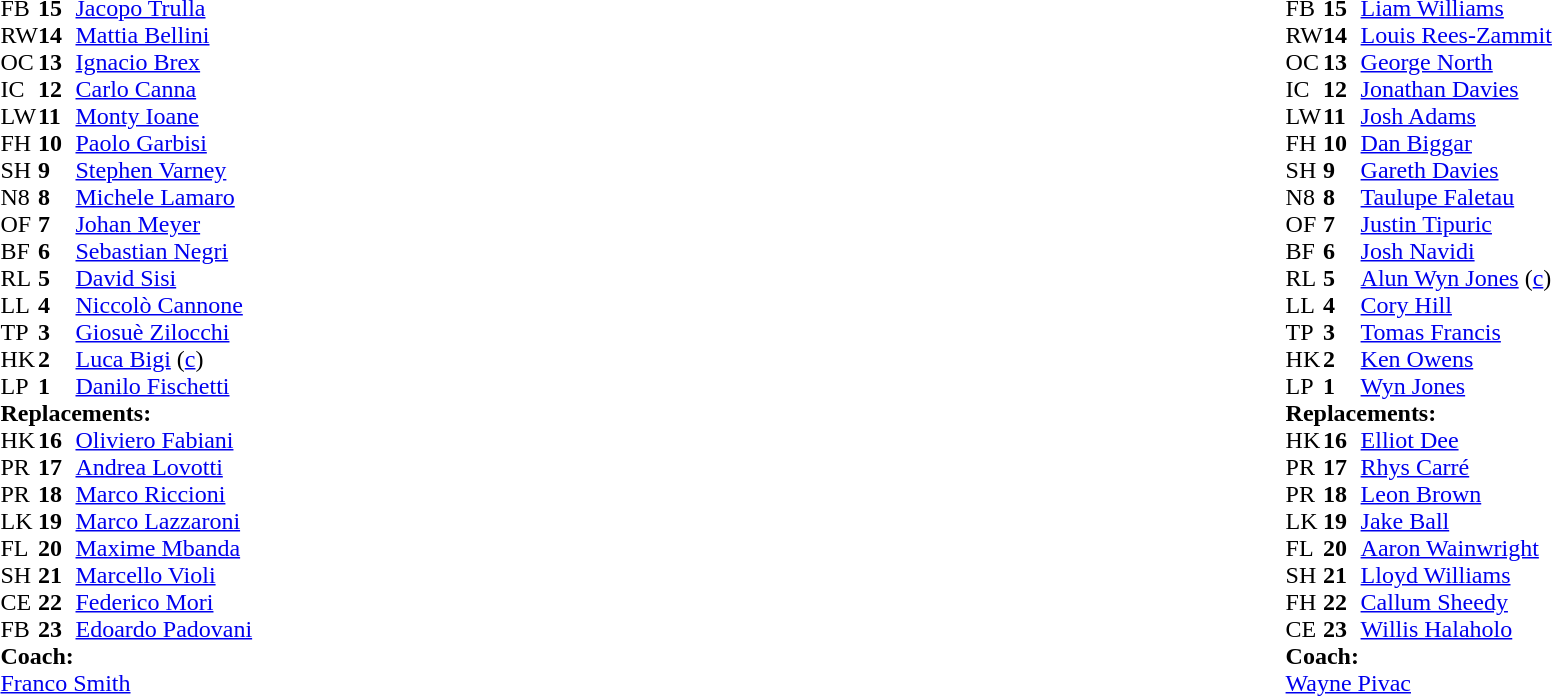<table style="width:100%">
<tr>
<td style="vertical-align:top; width:50%"><br><table cellspacing="0" cellpadding="0">
<tr>
<th width="25"></th>
<th width="25"></th>
</tr>
<tr>
<td>FB</td>
<td><strong>15</strong></td>
<td><a href='#'>Jacopo Trulla</a></td>
<td></td>
<td></td>
</tr>
<tr>
<td>RW</td>
<td><strong>14</strong></td>
<td><a href='#'>Mattia Bellini</a></td>
</tr>
<tr>
<td>OC</td>
<td><strong>13</strong></td>
<td><a href='#'>Ignacio Brex</a></td>
</tr>
<tr>
<td>IC</td>
<td><strong>12</strong></td>
<td><a href='#'>Carlo Canna</a></td>
</tr>
<tr>
<td>LW</td>
<td><strong>11</strong></td>
<td><a href='#'>Monty Ioane</a></td>
<td></td>
<td></td>
<td></td>
<td></td>
<td></td>
</tr>
<tr>
<td>FH</td>
<td><strong>10</strong></td>
<td><a href='#'>Paolo Garbisi</a></td>
<td></td>
<td></td>
</tr>
<tr>
<td>SH</td>
<td><strong>9</strong></td>
<td><a href='#'>Stephen Varney</a></td>
<td></td>
<td></td>
</tr>
<tr>
<td>N8</td>
<td><strong>8</strong></td>
<td><a href='#'>Michele Lamaro</a></td>
</tr>
<tr>
<td>OF</td>
<td><strong>7</strong></td>
<td><a href='#'>Johan Meyer</a></td>
<td></td>
<td></td>
<td></td>
</tr>
<tr>
<td>BF</td>
<td><strong>6</strong></td>
<td><a href='#'>Sebastian Negri</a></td>
</tr>
<tr>
<td>RL</td>
<td><strong>5</strong></td>
<td><a href='#'>David Sisi</a></td>
</tr>
<tr>
<td>LL</td>
<td><strong>4</strong></td>
<td><a href='#'>Niccolò Cannone</a></td>
<td></td>
<td></td>
</tr>
<tr>
<td>TP</td>
<td><strong>3</strong></td>
<td><a href='#'>Giosuè Zilocchi</a></td>
<td></td>
<td></td>
<td></td>
<td></td>
<td></td>
</tr>
<tr>
<td>HK</td>
<td><strong>2</strong></td>
<td><a href='#'>Luca Bigi</a> (<a href='#'>c</a>)</td>
<td></td>
</tr>
<tr>
<td>LP</td>
<td><strong>1</strong></td>
<td><a href='#'>Danilo Fischetti</a></td>
<td></td>
<td></td>
</tr>
<tr>
<td colspan="4"><strong>Replacements:</strong></td>
</tr>
<tr>
<td>HK</td>
<td><strong>16</strong></td>
<td><a href='#'>Oliviero Fabiani</a></td>
<td></td>
<td></td>
<td></td>
</tr>
<tr>
<td>PR</td>
<td><strong>17</strong></td>
<td><a href='#'>Andrea Lovotti</a></td>
<td></td>
<td></td>
</tr>
<tr>
<td>PR</td>
<td><strong>18</strong></td>
<td><a href='#'>Marco Riccioni</a></td>
<td></td>
<td></td>
</tr>
<tr>
<td>LK</td>
<td><strong>19</strong></td>
<td><a href='#'>Marco Lazzaroni</a></td>
<td></td>
<td></td>
<td></td>
<td></td>
</tr>
<tr>
<td>FL</td>
<td><strong>20</strong></td>
<td><a href='#'>Maxime Mbanda</a></td>
<td></td>
<td></td>
<td></td>
<td></td>
</tr>
<tr>
<td>SH</td>
<td><strong>21</strong></td>
<td><a href='#'>Marcello Violi</a></td>
<td></td>
<td></td>
</tr>
<tr>
<td>CE</td>
<td><strong>22</strong></td>
<td><a href='#'>Federico Mori</a></td>
<td></td>
<td></td>
</tr>
<tr>
<td>FB</td>
<td><strong>23</strong></td>
<td><a href='#'>Edoardo Padovani</a></td>
<td></td>
<td></td>
</tr>
<tr>
<td colspan="4"><strong>Coach:</strong></td>
</tr>
<tr>
<td colspan="4"><a href='#'>Franco Smith</a></td>
</tr>
</table>
</td>
<td style="vertical-align:top"></td>
<td style="vertical-align:top; width:50%"><br><table cellspacing="0" cellpadding="0" style="margin:auto">
<tr>
<th width="25"></th>
<th width="25"></th>
</tr>
<tr>
<td>FB</td>
<td><strong>15</strong></td>
<td><a href='#'>Liam Williams</a></td>
</tr>
<tr>
<td>RW</td>
<td><strong>14</strong></td>
<td><a href='#'>Louis Rees-Zammit</a></td>
</tr>
<tr>
<td>OC</td>
<td><strong>13</strong></td>
<td><a href='#'>George North</a></td>
<td></td>
<td></td>
</tr>
<tr>
<td>IC</td>
<td><strong>12</strong></td>
<td><a href='#'>Jonathan Davies</a></td>
</tr>
<tr>
<td>LW</td>
<td><strong>11</strong></td>
<td><a href='#'>Josh Adams</a></td>
</tr>
<tr>
<td>FH</td>
<td><strong>10</strong></td>
<td><a href='#'>Dan Biggar</a></td>
<td></td>
<td></td>
</tr>
<tr>
<td>SH</td>
<td><strong>9</strong></td>
<td><a href='#'>Gareth Davies</a></td>
<td></td>
<td></td>
</tr>
<tr>
<td>N8</td>
<td><strong>8</strong></td>
<td><a href='#'>Taulupe Faletau</a></td>
<td></td>
<td></td>
</tr>
<tr>
<td>OF</td>
<td><strong>7</strong></td>
<td><a href='#'>Justin Tipuric</a></td>
</tr>
<tr>
<td>BF</td>
<td><strong>6</strong></td>
<td><a href='#'>Josh Navidi</a></td>
</tr>
<tr>
<td>RL</td>
<td><strong>5</strong></td>
<td><a href='#'>Alun Wyn Jones</a> (<a href='#'>c</a>)</td>
<td></td>
<td></td>
</tr>
<tr>
<td>LL</td>
<td><strong>4</strong></td>
<td><a href='#'>Cory Hill</a></td>
</tr>
<tr>
<td>TP</td>
<td><strong>3</strong></td>
<td><a href='#'>Tomas Francis</a></td>
<td></td>
<td></td>
</tr>
<tr>
<td>HK</td>
<td><strong>2</strong></td>
<td><a href='#'>Ken Owens</a></td>
<td></td>
<td></td>
</tr>
<tr>
<td>LP</td>
<td><strong>1</strong></td>
<td><a href='#'>Wyn Jones</a></td>
<td></td>
<td></td>
</tr>
<tr>
<td colspan="4"><strong>Replacements:</strong></td>
</tr>
<tr>
<td>HK</td>
<td><strong>16</strong></td>
<td><a href='#'>Elliot Dee</a></td>
<td></td>
<td></td>
</tr>
<tr>
<td>PR</td>
<td><strong>17</strong></td>
<td><a href='#'>Rhys Carré</a></td>
<td></td>
<td></td>
</tr>
<tr>
<td>PR</td>
<td><strong>18</strong></td>
<td><a href='#'>Leon Brown</a></td>
<td></td>
<td></td>
</tr>
<tr>
<td>LK</td>
<td><strong>19</strong></td>
<td><a href='#'>Jake Ball</a></td>
<td></td>
<td></td>
</tr>
<tr>
<td>FL</td>
<td><strong>20</strong></td>
<td><a href='#'>Aaron Wainwright</a></td>
<td></td>
<td></td>
</tr>
<tr>
<td>SH</td>
<td><strong>21</strong></td>
<td><a href='#'>Lloyd Williams</a></td>
<td></td>
<td></td>
</tr>
<tr>
<td>FH</td>
<td><strong>22</strong></td>
<td><a href='#'>Callum Sheedy</a></td>
<td></td>
<td></td>
</tr>
<tr>
<td>CE</td>
<td><strong>23</strong></td>
<td><a href='#'>Willis Halaholo</a></td>
<td></td>
<td></td>
</tr>
<tr>
<td colspan="4"><strong>Coach:</strong></td>
</tr>
<tr>
<td colspan="4"><a href='#'>Wayne Pivac</a></td>
</tr>
</table>
</td>
</tr>
</table>
